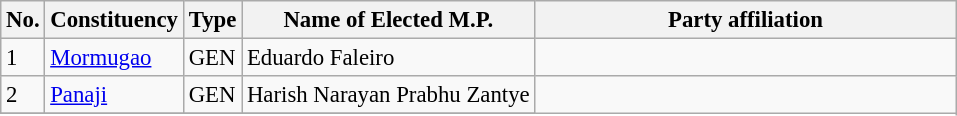<table class="wikitable" style="font-size:95%;">
<tr>
<th>No.</th>
<th>Constituency</th>
<th>Type</th>
<th>Name of Elected M.P.</th>
<th colspan="2" style="width:18em">Party affiliation</th>
</tr>
<tr>
<td>1</td>
<td><a href='#'>Mormugao</a></td>
<td>GEN</td>
<td>Eduardo Faleiro</td>
<td></td>
</tr>
<tr>
<td>2</td>
<td><a href='#'>Panaji</a></td>
<td>GEN</td>
<td>Harish Narayan Prabhu Zantye</td>
</tr>
<tr>
</tr>
</table>
